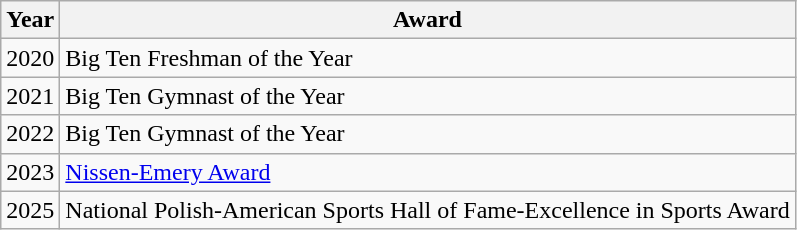<table class="wikitable">
<tr>
<th>Year</th>
<th>Award</th>
</tr>
<tr>
<td>2020</td>
<td>Big Ten Freshman of the Year</td>
</tr>
<tr>
<td>2021</td>
<td>Big Ten Gymnast of the Year</td>
</tr>
<tr>
<td>2022</td>
<td>Big Ten Gymnast of the Year</td>
</tr>
<tr>
<td>2023</td>
<td><a href='#'>Nissen-Emery Award</a></td>
</tr>
<tr>
<td>2025</td>
<td>National Polish-American Sports Hall of Fame-Excellence in Sports Award</td>
</tr>
</table>
